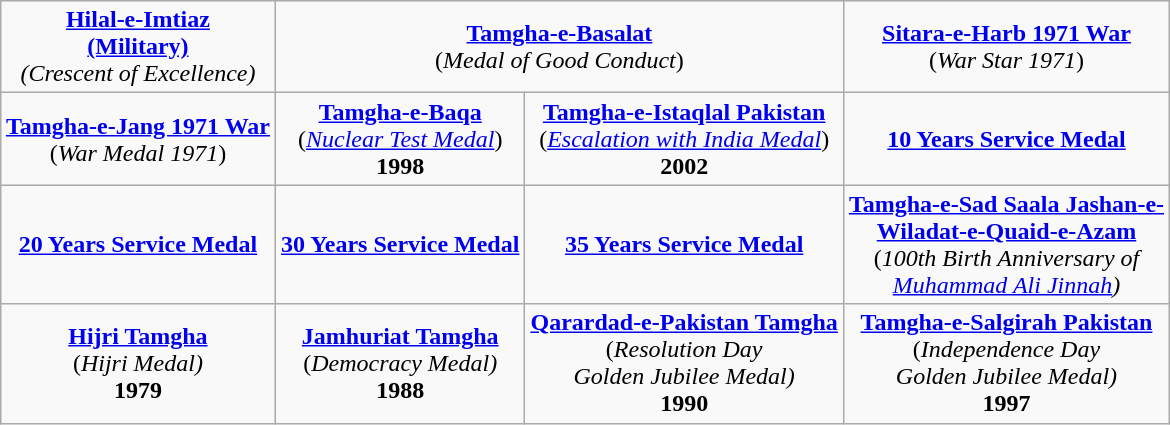<table class="wikitable" style="margin:1em auto; text-align:center;">
<tr>
<td><a href='#'><strong>Hilal-e-Imtiaz</strong></a><br><strong><a href='#'>(Military)</a></strong><br><em>(Crescent of Excellence)</em></td>
<td colspan="2"><strong><a href='#'>Tamgha-e-Basalat</a></strong><br>(<em>Medal of Good Conduct</em>)</td>
<td><strong><a href='#'>Sitara-e-Harb 1971 War</a></strong><br>(<em>War Star 1971</em>)</td>
</tr>
<tr>
<td><strong><a href='#'>Tamgha-e-Jang 1971 War</a></strong><br>(<em>War Medal 1971</em>)</td>
<td><strong><a href='#'>Tamgha-e-Baqa</a></strong><br>(<em><a href='#'>Nuclear Test Medal</a></em>)<br><strong>1998</strong></td>
<td><strong><a href='#'>Tamgha-e-Istaqlal Pakistan</a></strong><br>(<em><a href='#'>Escalation with India Medal</a></em>)<br><strong>2002</strong></td>
<td><strong><a href='#'>10 Years Service Medal</a></strong></td>
</tr>
<tr>
<td><strong><a href='#'>20 Years Service Medal</a></strong></td>
<td><strong><a href='#'>30 Years Service Medal</a></strong></td>
<td><strong><a href='#'>35 Years Service Medal</a></strong></td>
<td><strong><a href='#'>Tamgha-e-Sad Saala Jashan-e-</a></strong><br><strong><a href='#'>Wiladat-e-Quaid-e-Azam</a></strong><br>(<em>100th Birth Anniversary of</em><br><em><a href='#'>Muhammad Ali Jinnah</a>)</em></td>
</tr>
<tr>
<td><strong><a href='#'>Hijri Tamgha</a></strong><br>(<em>Hijri Medal)</em><br><strong>1979</strong></td>
<td><strong><a href='#'>Jamhuriat Tamgha</a></strong><br>(<em>Democracy Medal)</em><br><strong>1988</strong></td>
<td><strong><a href='#'>Qarardad-e-Pakistan Tamgha</a></strong><br>(<em>Resolution Day</em><br><em>Golden Jubilee Medal)</em><br><strong>1990</strong></td>
<td><strong><a href='#'>Tamgha-e-Salgirah Pakistan</a></strong><br>(<em>Independence Day</em><br><em>Golden Jubilee Medal)</em><br><strong>1997</strong></td>
</tr>
</table>
